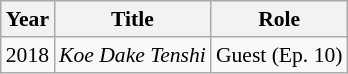<table class="wikitable" style="font-size: 90%;">
<tr>
<th>Year</th>
<th>Title</th>
<th>Role</th>
</tr>
<tr>
<td>2018</td>
<td><em>Koe Dake Tenshi</em></td>
<td>Guest (Ep. 10)</td>
</tr>
</table>
